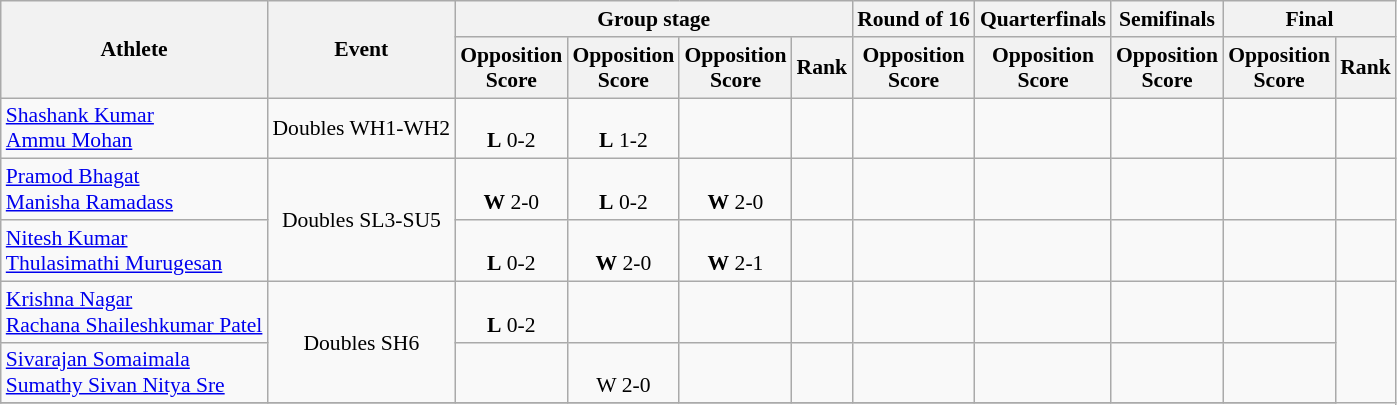<table class="wikitable" style="text-align:center; font-size:90%">
<tr>
<th rowspan="2">Athlete</th>
<th rowspan="2">Event</th>
<th colspan="4">Group stage</th>
<th>Round of 16</th>
<th>Quarterfinals</th>
<th>Semifinals</th>
<th colspan="2">Final</th>
</tr>
<tr>
<th>Opposition<br>Score</th>
<th>Opposition<br>Score</th>
<th>Opposition<br>Score</th>
<th>Rank</th>
<th>Opposition<br>Score</th>
<th>Opposition<br>Score</th>
<th>Opposition<br>Score</th>
<th>Opposition<br>Score</th>
<th>Rank</th>
</tr>
<tr>
<td align="left"><a href='#'>Shashank Kumar</a><br><a href='#'>Ammu Mohan</a></td>
<td>Doubles WH1-WH2</td>
<td><br><strong>L</strong> 0-2</td>
<td><br><strong>L</strong> 1-2</td>
<td></td>
<td></td>
<td></td>
<td></td>
<td></td>
<td></td>
<td></td>
</tr>
<tr>
<td align="left"><a href='#'>Pramod Bhagat</a><br><a href='#'>Manisha Ramadass</a></td>
<td rowspan="2">Doubles SL3-SU5</td>
<td><br><strong>W</strong> 2-0</td>
<td><br><strong>L</strong> 0-2</td>
<td><br><strong>W</strong> 2-0</td>
<td></td>
<td></td>
<td></td>
<td></td>
<td></td>
<td></td>
</tr>
<tr>
<td align="left"><a href='#'>Nitesh Kumar</a><br><a href='#'>Thulasimathi Murugesan</a></td>
<td><br><strong>L</strong> 0-2</td>
<td><br><strong>W</strong> 2-0</td>
<td><br><strong>W</strong> 2-1</td>
<td></td>
<td></td>
<td></td>
<td></td>
<td></td>
<td></td>
</tr>
<tr>
<td align="left"><a href='#'>Krishna Nagar</a><br><a href='#'>Rachana Shaileshkumar Patel</a></td>
<td rowspan="2">Doubles SH6</td>
<td><br><strong>L</strong> 0-2</td>
<td><br></td>
<td></td>
<td></td>
<td></td>
<td></td>
<td></td>
<td></td>
</tr>
<tr>
<td align="left"><a href='#'>Sivarajan Somaimala</a><br><a href='#'>Sumathy Sivan Nitya Sre</a></td>
<td><br></td>
<td><br>W 2-0</td>
<td></td>
<td></td>
<td></td>
<td></td>
<td></td>
<td></td>
</tr>
<tr>
</tr>
</table>
